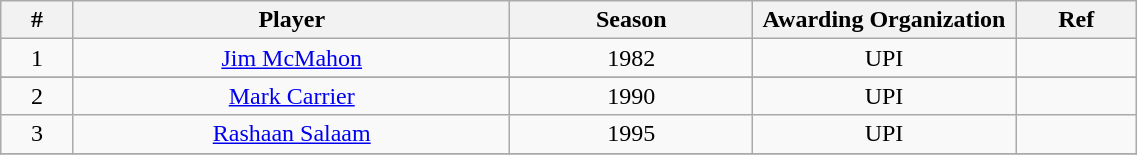<table class="wikitable" style="text-align:center" width="60%">
<tr>
<th scope="col" width=3%>#</th>
<th scope="col" width=18%>Player</th>
<th scope="col" width=10%>Season</th>
<th scope="col" width=9% class="unsortable">Awarding Organization</th>
<th scope="col" width=5% class="unsortable">Ref</th>
</tr>
<tr>
<td>1</td>
<td><a href='#'>Jim McMahon</a></td>
<td align="center">1982</td>
<td align="center">UPI</td>
<td></td>
</tr>
<tr>
</tr>
<tr>
<td>2</td>
<td><a href='#'>Mark Carrier</a></td>
<td align="center">1990</td>
<td align="center">UPI</td>
<td></td>
</tr>
<tr>
<td>3</td>
<td><a href='#'>Rashaan Salaam</a></td>
<td align="center">1995</td>
<td align="center">UPI</td>
<td></td>
</tr>
<tr>
</tr>
</table>
